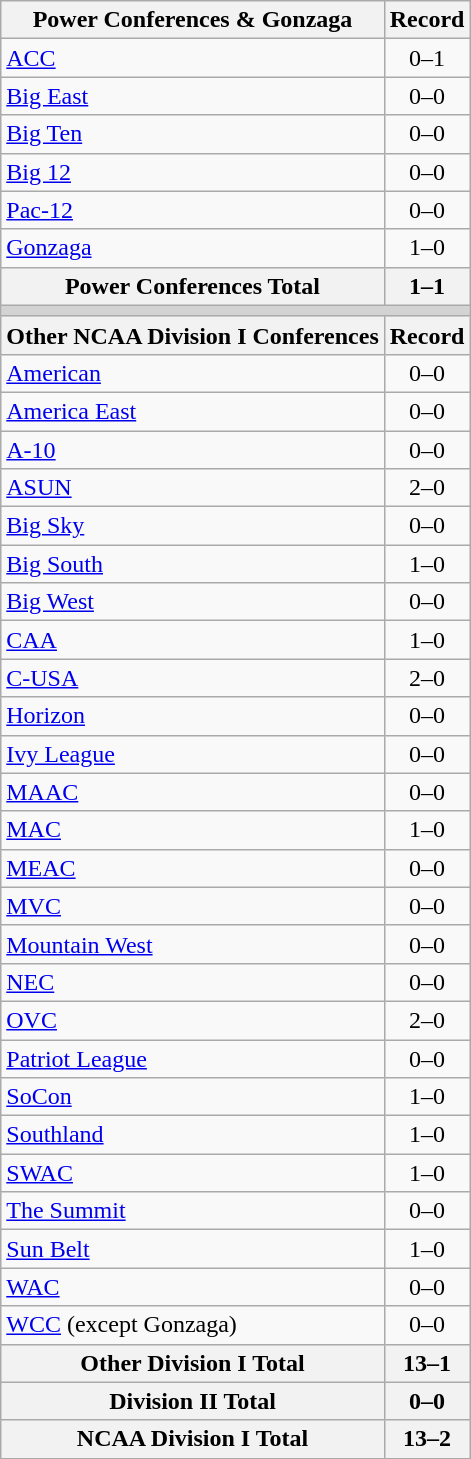<table class="wikitable">
<tr>
<th>Power Conferences & Gonzaga</th>
<th>Record</th>
</tr>
<tr>
<td><a href='#'>ACC</a></td>
<td align=center>0–1</td>
</tr>
<tr>
<td><a href='#'>Big East</a></td>
<td align=center>0–0</td>
</tr>
<tr>
<td><a href='#'>Big Ten</a></td>
<td align=center>0–0</td>
</tr>
<tr>
<td><a href='#'>Big 12</a></td>
<td align=center>0–0</td>
</tr>
<tr>
<td><a href='#'>Pac-12</a></td>
<td align=center>0–0</td>
</tr>
<tr>
<td><a href='#'>Gonzaga</a></td>
<td align=center>1–0</td>
</tr>
<tr>
<th>Power Conferences Total</th>
<th>1–1</th>
</tr>
<tr>
<th colspan="2" style="background:lightgrey;"></th>
</tr>
<tr>
<th>Other NCAA Division I Conferences</th>
<th>Record</th>
</tr>
<tr>
<td><a href='#'>American</a></td>
<td align=center>0–0</td>
</tr>
<tr>
<td><a href='#'>America East</a></td>
<td align=center>0–0</td>
</tr>
<tr>
<td><a href='#'>A-10</a></td>
<td align=center>0–0</td>
</tr>
<tr>
<td><a href='#'>ASUN</a></td>
<td align=center>2–0</td>
</tr>
<tr>
<td><a href='#'>Big Sky</a></td>
<td align=center>0–0</td>
</tr>
<tr>
<td><a href='#'>Big South</a></td>
<td align=center>1–0</td>
</tr>
<tr>
<td><a href='#'>Big West</a></td>
<td align=center>0–0</td>
</tr>
<tr>
<td><a href='#'>CAA</a></td>
<td align=center>1–0</td>
</tr>
<tr>
<td><a href='#'>C-USA</a></td>
<td align=center>2–0</td>
</tr>
<tr>
<td><a href='#'>Horizon</a></td>
<td align=center>0–0</td>
</tr>
<tr>
<td><a href='#'>Ivy League</a></td>
<td align=center>0–0</td>
</tr>
<tr>
<td><a href='#'>MAAC</a></td>
<td align=center>0–0</td>
</tr>
<tr>
<td><a href='#'>MAC</a></td>
<td align=center>1–0</td>
</tr>
<tr>
<td><a href='#'>MEAC</a></td>
<td align=center>0–0</td>
</tr>
<tr>
<td><a href='#'>MVC</a></td>
<td align=center>0–0</td>
</tr>
<tr>
<td><a href='#'>Mountain West</a></td>
<td align=center>0–0</td>
</tr>
<tr>
<td><a href='#'>NEC</a></td>
<td align=center>0–0</td>
</tr>
<tr>
<td><a href='#'>OVC</a></td>
<td align=center>2–0</td>
</tr>
<tr>
<td><a href='#'>Patriot League</a></td>
<td align=center>0–0</td>
</tr>
<tr>
<td><a href='#'>SoCon</a></td>
<td align=center>1–0</td>
</tr>
<tr>
<td><a href='#'>Southland</a></td>
<td align=center>1–0</td>
</tr>
<tr>
<td><a href='#'>SWAC</a></td>
<td align=center>1–0</td>
</tr>
<tr>
<td><a href='#'>The Summit</a></td>
<td align=center>0–0</td>
</tr>
<tr>
<td><a href='#'>Sun Belt</a></td>
<td align=center>1–0</td>
</tr>
<tr>
<td><a href='#'>WAC</a></td>
<td align=center>0–0</td>
</tr>
<tr>
<td><a href='#'>WCC</a> (except Gonzaga)</td>
<td align=center>0–0</td>
</tr>
<tr>
<th>Other Division I Total</th>
<th>13–1</th>
</tr>
<tr>
<th>Division II Total</th>
<th>0–0</th>
</tr>
<tr>
<th>NCAA Division I Total</th>
<th>13–2</th>
</tr>
<tr>
</tr>
</table>
